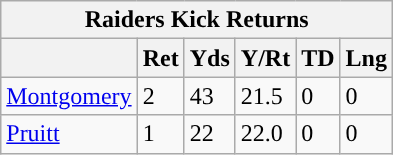<table class="wikitable">
<tr>
<th colspan="6">Raiders Kick Returns</th>
</tr>
<tr>
<th></th>
<th>Ret</th>
<th>Yds</th>
<th>Y/Rt</th>
<th>TD</th>
<th>Lng</th>
</tr>
<tr>
<td><a href='#'>Montgomery</a></td>
<td>2</td>
<td>43</td>
<td>21.5</td>
<td>0</td>
<td>0</td>
</tr>
<tr>
<td><a href='#'>Pruitt</a></td>
<td>1</td>
<td>22</td>
<td>22.0</td>
<td>0</td>
<td>0</td>
</tr>
</table>
